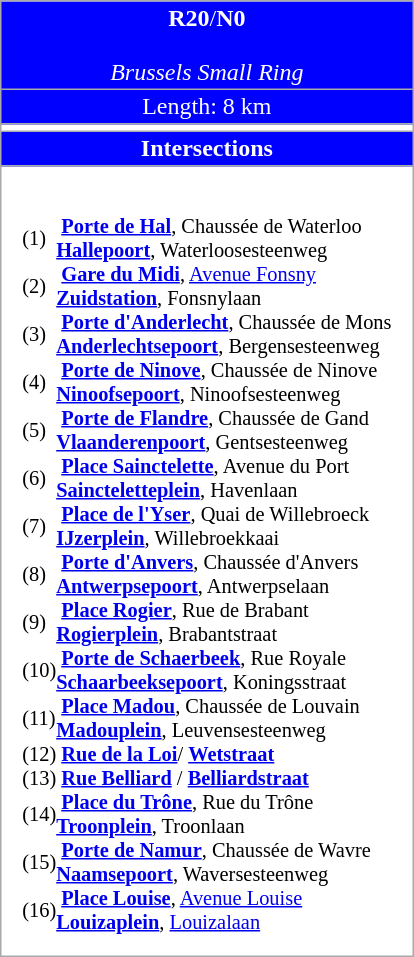<table border="1" cellpadding="2" cellspacing="0" align="right" style="margin-left:0.5em; border:1px solid #aaa; border-collapse:collapse;">
<tr>
<td colspan="2" style="color:#fff;background-color:#00f; text-align: center;"><strong>R20</strong>/<strong>N0</strong><br><br><em>Brussels Small Ring</em></td>
</tr>
<tr>
<td colspan="2" style="color:#fff;background-color:#00f; text-align: center;">Length: 8 km</td>
</tr>
<tr>
<td colspan="2"></td>
</tr>
<tr>
<td colspan="2" style="color:#fff;background-color:#00f; text-align: center;"><strong>Intersections</strong></td>
</tr>
<tr>
<td colspan="2"><br><table cellpadding="0" cellspacing="0"  style="font-size:85%; margin:12px">
<tr>
<td> (1)</td>
<td> <strong><a href='#'>Porte de Hal</a></strong>, Chaussée de Waterloo<br><strong><a href='#'>Hallepoort</a></strong>, Waterloosesteenweg</td>
</tr>
<tr>
<td> (2)</td>
<td> <strong><a href='#'>Gare du Midi</a></strong>, <a href='#'>Avenue Fonsny</a><br><strong><a href='#'>Zuidstation</a></strong>, Fonsnylaan</td>
</tr>
<tr>
<td> (3)</td>
<td> <strong><a href='#'>Porte d'Anderlecht</a></strong>, Chaussée de Mons<br><strong><a href='#'>Anderlechtsepoort</a></strong>, Bergensesteenweg</td>
</tr>
<tr>
<td> (4)</td>
<td> <strong><a href='#'>Porte de Ninove</a></strong>, Chaussée de Ninove<br><strong><a href='#'>Ninoofsepoort</a></strong>, Ninoofsesteenweg</td>
</tr>
<tr>
<td> (5)</td>
<td> <strong><a href='#'>Porte de Flandre</a></strong>, Chaussée de Gand<br><strong><a href='#'>Vlaanderenpoort</a></strong>, Gentsesteenweg</td>
</tr>
<tr>
<td> (6)</td>
<td> <strong><a href='#'>Place Sainctelette</a></strong>, Avenue du Port<br><strong><a href='#'>Saincteletteplein</a></strong>, Havenlaan</td>
</tr>
<tr>
<td> (7)</td>
<td> <strong><a href='#'>Place de l'Yser</a></strong>, Quai de Willebroeck<br><strong><a href='#'>IJzerplein</a></strong>, Willebroekkaai</td>
</tr>
<tr>
<td> (8)</td>
<td> <strong><a href='#'>Porte d'Anvers</a></strong>, Chaussée d'Anvers<br><strong><a href='#'>Antwerpsepoort</a></strong>, Antwerpselaan</td>
</tr>
<tr>
<td> (9)</td>
<td> <strong><a href='#'>Place Rogier</a></strong>, Rue de Brabant<br><strong><a href='#'>Rogierplein</a></strong>, Brabantstraat</td>
</tr>
<tr>
<td> (10)</td>
<td> <strong><a href='#'>Porte de Schaerbeek</a></strong>, Rue Royale<br><strong><a href='#'>Schaarbeeksepoort</a></strong>, Koningsstraat</td>
</tr>
<tr>
<td> (11)</td>
<td> <strong><a href='#'>Place Madou</a></strong>, Chaussée de Louvain<br><strong><a href='#'>Madouplein</a></strong>, Leuvensesteenweg</td>
</tr>
<tr>
<td> (12)</td>
<td> <strong><a href='#'>Rue de la Loi</a></strong>/ <strong><a href='#'>Wetstraat</a></strong></td>
</tr>
<tr>
<td> (13)</td>
<td> <strong><a href='#'>Rue Belliard</a></strong> / <strong><a href='#'>Belliardstraat</a></strong></td>
</tr>
<tr>
<td> (14)</td>
<td> <strong><a href='#'>Place du Trône</a></strong>, Rue du Trône<br> <strong><a href='#'>Troonplein</a></strong>, Troonlaan</td>
</tr>
<tr>
<td> (15)</td>
<td> <strong><a href='#'>Porte de Namur</a></strong>, Chaussée de Wavre<br> <strong><a href='#'>Naamsepoort</a></strong>, Waversesteenweg</td>
</tr>
<tr>
<td> (16)</td>
<td> <strong><a href='#'>Place Louise</a></strong>, <a href='#'>Avenue Louise</a><br> <strong><a href='#'>Louizaplein</a></strong>, <a href='#'>Louizalaan</a></td>
</tr>
<tr>
<td></td>
<td></td>
</tr>
<tr>
<td colspan="2"></td>
</tr>
</table>
</td>
</tr>
</table>
